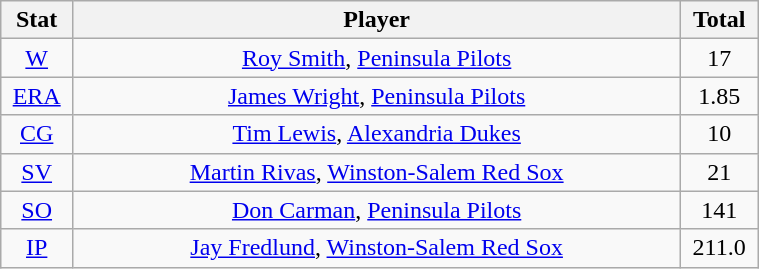<table class="wikitable" width="40%" style="text-align:center;">
<tr>
<th width="5%">Stat</th>
<th width="60%">Player</th>
<th width="5%">Total</th>
</tr>
<tr>
<td><a href='#'>W</a></td>
<td><a href='#'>Roy Smith</a>, <a href='#'>Peninsula Pilots</a></td>
<td>17</td>
</tr>
<tr>
<td><a href='#'>ERA</a></td>
<td><a href='#'>James Wright</a>, <a href='#'>Peninsula Pilots</a></td>
<td>1.85</td>
</tr>
<tr>
<td><a href='#'>CG</a></td>
<td><a href='#'>Tim Lewis</a>, <a href='#'>Alexandria Dukes</a></td>
<td>10</td>
</tr>
<tr>
<td><a href='#'>SV</a></td>
<td><a href='#'>Martin Rivas</a>, <a href='#'>Winston-Salem Red Sox</a></td>
<td>21</td>
</tr>
<tr>
<td><a href='#'>SO</a></td>
<td><a href='#'>Don Carman</a>, <a href='#'>Peninsula Pilots</a></td>
<td>141</td>
</tr>
<tr>
<td><a href='#'>IP</a></td>
<td><a href='#'>Jay Fredlund</a>, <a href='#'>Winston-Salem Red Sox</a></td>
<td>211.0</td>
</tr>
</table>
